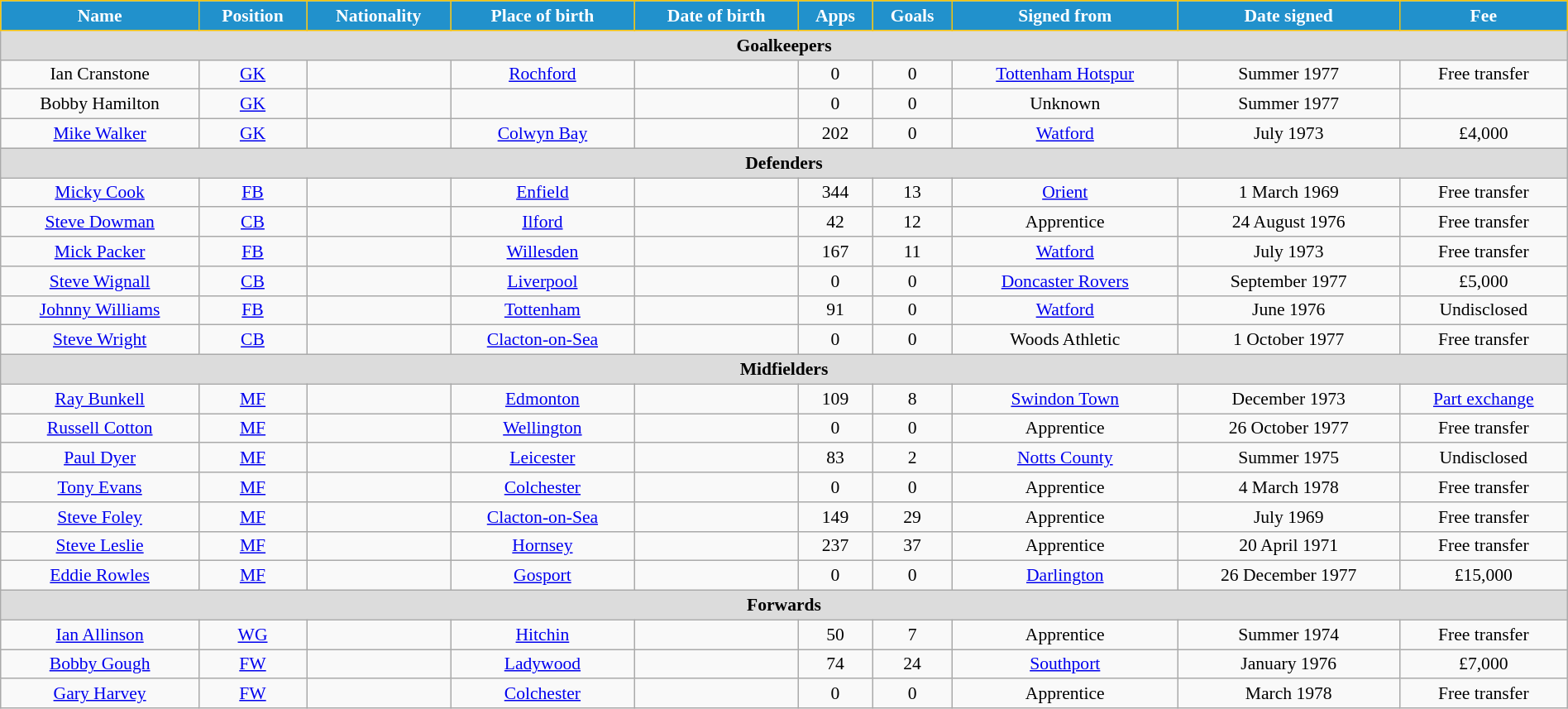<table class="wikitable" style="text-align:center; font-size:90%; width:100%;">
<tr>
<th style="background:#2191CC; color:white; border:1px solid #F7C408; text-align:center;">Name</th>
<th style="background:#2191CC; color:white; border:1px solid #F7C408; text-align:center;">Position</th>
<th style="background:#2191CC; color:white; border:1px solid #F7C408; text-align:center;">Nationality</th>
<th style="background:#2191CC; color:white; border:1px solid #F7C408; text-align:center;">Place of birth</th>
<th style="background:#2191CC; color:white; border:1px solid #F7C408; text-align:center;">Date of birth</th>
<th style="background:#2191CC; color:white; border:1px solid #F7C408; text-align:center;">Apps</th>
<th style="background:#2191CC; color:white; border:1px solid #F7C408; text-align:center;">Goals</th>
<th style="background:#2191CC; color:white; border:1px solid #F7C408; text-align:center;">Signed from</th>
<th style="background:#2191CC; color:white; border:1px solid #F7C408; text-align:center;">Date signed</th>
<th style="background:#2191CC; color:white; border:1px solid #F7C408; text-align:center;">Fee</th>
</tr>
<tr>
<th colspan="12" style="background:#dcdcdc; text-align:center;">Goalkeepers</th>
</tr>
<tr>
<td>Ian Cranstone</td>
<td><a href='#'>GK</a></td>
<td></td>
<td><a href='#'>Rochford</a></td>
<td></td>
<td>0</td>
<td>0</td>
<td> <a href='#'>Tottenham Hotspur</a></td>
<td>Summer 1977</td>
<td>Free transfer</td>
</tr>
<tr>
<td>Bobby Hamilton</td>
<td><a href='#'>GK</a></td>
<td></td>
<td></td>
<td></td>
<td>0</td>
<td>0</td>
<td>Unknown</td>
<td>Summer 1977</td>
<td></td>
</tr>
<tr>
<td><a href='#'>Mike Walker</a></td>
<td><a href='#'>GK</a></td>
<td></td>
<td><a href='#'>Colwyn Bay</a></td>
<td></td>
<td>202</td>
<td>0</td>
<td> <a href='#'>Watford</a></td>
<td>July 1973</td>
<td>£4,000</td>
</tr>
<tr>
<th colspan="12" style="background:#dcdcdc; text-align:center;">Defenders</th>
</tr>
<tr>
<td><a href='#'>Micky Cook</a></td>
<td><a href='#'>FB</a></td>
<td></td>
<td><a href='#'>Enfield</a></td>
<td></td>
<td>344</td>
<td>13</td>
<td> <a href='#'>Orient</a></td>
<td>1 March 1969</td>
<td>Free transfer</td>
</tr>
<tr>
<td><a href='#'>Steve Dowman</a></td>
<td><a href='#'>CB</a></td>
<td></td>
<td><a href='#'>Ilford</a></td>
<td></td>
<td>42</td>
<td>12</td>
<td>Apprentice</td>
<td>24 August 1976</td>
<td>Free transfer</td>
</tr>
<tr>
<td><a href='#'>Mick Packer</a></td>
<td><a href='#'>FB</a></td>
<td></td>
<td><a href='#'>Willesden</a></td>
<td></td>
<td>167</td>
<td>11</td>
<td> <a href='#'>Watford</a></td>
<td>July 1973</td>
<td>Free transfer</td>
</tr>
<tr>
<td><a href='#'>Steve Wignall</a></td>
<td><a href='#'>CB</a></td>
<td></td>
<td><a href='#'>Liverpool</a></td>
<td></td>
<td>0</td>
<td>0</td>
<td> <a href='#'>Doncaster Rovers</a></td>
<td>September 1977</td>
<td>£5,000</td>
</tr>
<tr>
<td><a href='#'>Johnny Williams</a></td>
<td><a href='#'>FB</a></td>
<td></td>
<td><a href='#'>Tottenham</a></td>
<td></td>
<td>91</td>
<td>0</td>
<td> <a href='#'>Watford</a></td>
<td>June 1976</td>
<td>Undisclosed</td>
</tr>
<tr>
<td><a href='#'>Steve Wright</a></td>
<td><a href='#'>CB</a></td>
<td></td>
<td><a href='#'>Clacton-on-Sea</a></td>
<td></td>
<td>0</td>
<td>0</td>
<td> Woods Athletic</td>
<td>1 October 1977</td>
<td>Free transfer</td>
</tr>
<tr>
<th colspan="12" style="background:#dcdcdc; text-align:center;">Midfielders</th>
</tr>
<tr>
<td><a href='#'>Ray Bunkell</a></td>
<td><a href='#'>MF</a></td>
<td></td>
<td><a href='#'>Edmonton</a></td>
<td></td>
<td>109</td>
<td>8</td>
<td> <a href='#'>Swindon Town</a></td>
<td>December 1973</td>
<td><a href='#'>Part exchange</a></td>
</tr>
<tr>
<td><a href='#'>Russell Cotton</a></td>
<td><a href='#'>MF</a></td>
<td></td>
<td><a href='#'>Wellington</a></td>
<td></td>
<td>0</td>
<td>0</td>
<td>Apprentice</td>
<td>26 October 1977</td>
<td>Free transfer</td>
</tr>
<tr>
<td><a href='#'>Paul Dyer</a></td>
<td><a href='#'>MF</a></td>
<td></td>
<td><a href='#'>Leicester</a></td>
<td></td>
<td>83</td>
<td>2</td>
<td> <a href='#'>Notts County</a></td>
<td>Summer 1975</td>
<td>Undisclosed</td>
</tr>
<tr>
<td><a href='#'>Tony Evans</a></td>
<td><a href='#'>MF</a></td>
<td></td>
<td><a href='#'>Colchester</a></td>
<td></td>
<td>0</td>
<td>0</td>
<td>Apprentice</td>
<td>4 March 1978</td>
<td>Free transfer</td>
</tr>
<tr>
<td><a href='#'>Steve Foley</a></td>
<td><a href='#'>MF</a></td>
<td></td>
<td><a href='#'>Clacton-on-Sea</a></td>
<td></td>
<td>149</td>
<td>29</td>
<td>Apprentice</td>
<td>July 1969</td>
<td>Free transfer</td>
</tr>
<tr>
<td><a href='#'>Steve Leslie</a></td>
<td><a href='#'>MF</a></td>
<td></td>
<td><a href='#'>Hornsey</a></td>
<td></td>
<td>237</td>
<td>37</td>
<td>Apprentice</td>
<td>20 April 1971</td>
<td>Free transfer</td>
</tr>
<tr>
<td><a href='#'>Eddie Rowles</a></td>
<td><a href='#'>MF</a></td>
<td></td>
<td><a href='#'>Gosport</a></td>
<td></td>
<td>0</td>
<td>0</td>
<td> <a href='#'>Darlington</a></td>
<td>26 December 1977</td>
<td>£15,000</td>
</tr>
<tr>
<th colspan="12" style="background:#dcdcdc; text-align:center;">Forwards</th>
</tr>
<tr>
<td><a href='#'>Ian Allinson</a></td>
<td><a href='#'>WG</a></td>
<td></td>
<td><a href='#'>Hitchin</a></td>
<td></td>
<td>50</td>
<td>7</td>
<td>Apprentice</td>
<td>Summer 1974</td>
<td>Free transfer</td>
</tr>
<tr>
<td><a href='#'>Bobby Gough</a></td>
<td><a href='#'>FW</a></td>
<td></td>
<td><a href='#'>Ladywood</a></td>
<td></td>
<td>74</td>
<td>24</td>
<td> <a href='#'>Southport</a></td>
<td>January 1976</td>
<td>£7,000</td>
</tr>
<tr>
<td><a href='#'>Gary Harvey</a></td>
<td><a href='#'>FW</a></td>
<td></td>
<td><a href='#'>Colchester</a></td>
<td></td>
<td>0</td>
<td>0</td>
<td>Apprentice</td>
<td>March 1978</td>
<td>Free transfer</td>
</tr>
</table>
